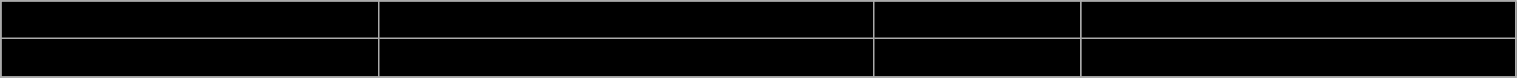<table class="wikitable" width="80%">
<tr align="center" bgcolor=" ">
<td>September 21</td>
<td>Western Mustangs</td>
<td>CIS</td>
<td>6-2, Mercyhurst</td>
</tr>
<tr align="center" bgcolor=" ">
<td>September 22</td>
<td>Whitby Wolves</td>
<td>PWHL</td>
<td>9-1, Mercyhurst</td>
</tr>
<tr align="center" bgcolor=" ">
</tr>
</table>
